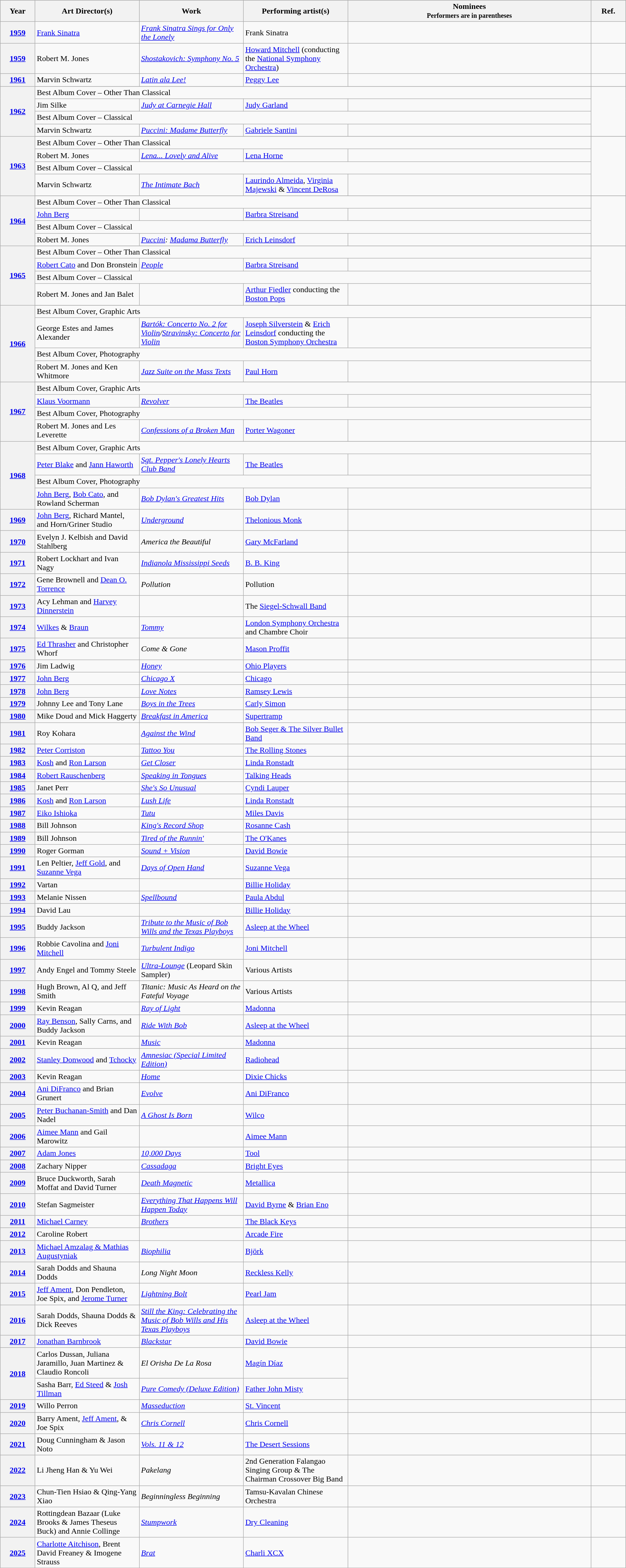<table class="wikitable" width=100%>
<tr bgcolor="#bebebe">
<th width="5%">Year</th>
<th width="15%">Art Director(s)</th>
<th width="15%">Work</th>
<th width="15%">Performing artist(s)</th>
<th width="35%" class=unsortable>Nominees<br><small>Performers are in parentheses</small></th>
<th width="5%" class=unsortable>Ref.</th>
</tr>
<tr>
<th scope="row"><a href='#'>1959</a></th>
<td><a href='#'>Frank Sinatra</a></td>
<td><em><a href='#'>Frank Sinatra Sings for Only the Lonely</a></em></td>
<td>Frank Sinatra</td>
<td></td>
<td style="text-align:center;"></td>
</tr>
<tr>
<th scope="row"><a href='#'>1959</a></th>
<td>Robert M. Jones</td>
<td><em><a href='#'>Shostakovich: Symphony No. 5</a></em></td>
<td><a href='#'>Howard Mitchell</a> (conducting the <a href='#'>National Symphony Orchestra</a>)</td>
<td></td>
<td style="text-align:center;"></td>
</tr>
<tr>
<th scope="row"><a href='#'>1961</a></th>
<td>Marvin Schwartz</td>
<td><em><a href='#'>Latin ala Lee!</a></em></td>
<td><a href='#'>Peggy Lee</a></td>
<td></td>
<td style="text-align:center;"></td>
</tr>
<tr>
<th rowspan="5" scope="row"><a href='#'>1962</a></th>
</tr>
<tr>
<td colspan="4">Best Album Cover – Other Than Classical</td>
<td rowspan="4" style="text-align:center;"></td>
</tr>
<tr>
<td>Jim Silke</td>
<td><em><a href='#'>Judy at Carnegie Hall</a></em></td>
<td><a href='#'>Judy Garland</a></td>
<td></td>
</tr>
<tr>
<td colspan="4">Best Album Cover – Classical</td>
</tr>
<tr>
<td>Marvin Schwartz</td>
<td><em><a href='#'>Puccini: Madame Butterfly</a></em></td>
<td><a href='#'>Gabriele Santini</a></td>
<td></td>
</tr>
<tr>
<th rowspan="5" scope="row"><a href='#'>1963</a></th>
</tr>
<tr>
<td colspan="4">Best Album Cover – Other Than Classical</td>
<td rowspan="4" style="text-align:center;"></td>
</tr>
<tr>
<td>Robert M. Jones</td>
<td><em><a href='#'>Lena... Lovely and Alive</a></em></td>
<td><a href='#'>Lena Horne</a></td>
<td></td>
</tr>
<tr>
<td colspan="4">Best Album Cover – Classical</td>
</tr>
<tr>
<td>Marvin Schwartz</td>
<td><em><a href='#'>The Intimate Bach</a></em></td>
<td><a href='#'>Laurindo Almeida</a>, <a href='#'>Virginia Majewski</a> & <a href='#'>Vincent DeRosa</a></td>
<td></td>
</tr>
<tr>
<th rowspan="5" scope="row"><a href='#'>1964</a></th>
</tr>
<tr>
<td colspan="4">Best Album Cover – Other Than Classical</td>
<td rowspan="4" style="text-align:center;"></td>
</tr>
<tr>
<td><a href='#'>John Berg</a></td>
<td><em></em></td>
<td><a href='#'>Barbra Streisand</a></td>
<td></td>
</tr>
<tr>
<td colspan="4">Best Album Cover – Classical</td>
</tr>
<tr>
<td>Robert M. Jones</td>
<td><em><a href='#'>Puccini</a>: <a href='#'>Madama Butterfly</a></em></td>
<td><a href='#'>Erich Leinsdorf</a></td>
<td></td>
</tr>
<tr>
<th rowspan="5" scope="row"><a href='#'>1965</a></th>
</tr>
<tr>
<td colspan="4">Best Album Cover – Other Than Classical</td>
<td rowspan="4" style="text-align:center;"></td>
</tr>
<tr>
<td><a href='#'>Robert Cato</a> and Don Bronstein</td>
<td><em><a href='#'>People</a></em></td>
<td><a href='#'>Barbra Streisand</a></td>
<td></td>
</tr>
<tr>
<td colspan="4">Best Album Cover – Classical</td>
</tr>
<tr>
<td>Robert M. Jones and Jan Balet</td>
<td><em></em></td>
<td><a href='#'>Arthur Fiedler</a> conducting the <a href='#'>Boston Pops</a></td>
<td></td>
</tr>
<tr>
<th rowspan="5" scope="row"><a href='#'>1966</a></th>
</tr>
<tr>
<td colspan="4">Best Album Cover, Graphic Arts</td>
<td rowspan="4" style="text-align:center;"></td>
</tr>
<tr>
<td>George Estes and James Alexander</td>
<td><em><a href='#'>Bartók: Concerto No. 2 for Violin</a>/<a href='#'>Stravinsky: Concerto for Violin</a></em></td>
<td><a href='#'>Joseph Silverstein</a> & <a href='#'>Erich Leinsdorf</a> conducting the <a href='#'>Boston Symphony Orchestra</a></td>
<td></td>
</tr>
<tr>
<td colspan="4">Best Album Cover, Photography</td>
</tr>
<tr>
<td>Robert M. Jones and Ken Whitmore</td>
<td><em><a href='#'>Jazz Suite on the Mass Texts</a></em></td>
<td><a href='#'>Paul Horn</a></td>
<td></td>
</tr>
<tr>
<th rowspan="5" scope="row"><a href='#'>1967</a></th>
</tr>
<tr>
<td colspan="4">Best Album Cover, Graphic Arts</td>
<td rowspan="4" style="text-align:center;"></td>
</tr>
<tr>
<td><a href='#'>Klaus Voormann</a></td>
<td><em><a href='#'>Revolver</a></em></td>
<td><a href='#'>The Beatles</a></td>
<td></td>
</tr>
<tr>
<td colspan="4">Best Album Cover, Photography</td>
</tr>
<tr>
<td>Robert M. Jones and Les Leverette</td>
<td><em><a href='#'>Confessions of a Broken Man</a></em></td>
<td><a href='#'>Porter Wagoner</a></td>
<td></td>
</tr>
<tr>
<th rowspan="5" scope="row"><a href='#'>1968</a></th>
</tr>
<tr>
<td colspan="4">Best Album Cover, Graphic Arts</td>
<td rowspan="4" style="text-align:center;"></td>
</tr>
<tr>
<td><a href='#'>Peter Blake</a> and <a href='#'>Jann Haworth</a></td>
<td><em><a href='#'>Sgt. Pepper's Lonely Hearts Club Band</a></em></td>
<td><a href='#'>The Beatles</a></td>
<td></td>
</tr>
<tr>
<td colspan="4">Best Album Cover, Photography</td>
</tr>
<tr>
<td><a href='#'>John Berg</a>, <a href='#'>Bob Cato</a>, and Rowland Scherman</td>
<td><em><a href='#'>Bob Dylan's Greatest Hits</a></em></td>
<td><a href='#'>Bob Dylan</a></td>
<td></td>
</tr>
<tr>
<th scope="row"><a href='#'>1969</a></th>
<td><a href='#'>John Berg</a>, Richard Mantel, and Horn/Griner Studio</td>
<td><em><a href='#'>Underground</a></em></td>
<td><a href='#'>Thelonious Monk</a></td>
<td></td>
<td style="text-align:center;"></td>
</tr>
<tr>
<th scope="row"><a href='#'>1970</a></th>
<td>Evelyn J. Kelbish and David Stahlberg</td>
<td><em>America the Beautiful</em></td>
<td><a href='#'>Gary McFarland</a></td>
<td></td>
<td style="text-align:center;"></td>
</tr>
<tr>
<th scope="row"><a href='#'>1971</a></th>
<td>Robert Lockhart and Ivan Nagy</td>
<td><em><a href='#'>Indianola Mississippi Seeds</a></em></td>
<td><a href='#'>B. B. King</a></td>
<td></td>
<td style="text-align:center;"></td>
</tr>
<tr>
<th scope="row"><a href='#'>1972</a></th>
<td>Gene Brownell and <a href='#'>Dean O. Torrence</a></td>
<td><em>Pollution</em></td>
<td>Pollution</td>
<td></td>
<td style="text-align:center;"></td>
</tr>
<tr>
<th scope="row"><a href='#'>1973</a></th>
<td>Acy Lehman and <a href='#'>Harvey Dinnerstein</a></td>
<td><em></em></td>
<td>The <a href='#'>Siegel-Schwall Band</a></td>
<td></td>
<td style="text-align:center;"></td>
</tr>
<tr>
<th scope="row"><a href='#'>1974</a></th>
<td><a href='#'>Wilkes</a> & <a href='#'>Braun</a></td>
<td><em><a href='#'>Tommy</a></em></td>
<td><a href='#'>London Symphony Orchestra</a> and Chambre Choir</td>
<td></td>
<td style="text-align:center;"></td>
</tr>
<tr>
<th scope="row"><a href='#'>1975</a></th>
<td><a href='#'>Ed Thrasher</a> and Christopher Whorf</td>
<td><em>Come & Gone</em></td>
<td><a href='#'>Mason Proffit</a></td>
<td></td>
<td style="text-align:center;"></td>
</tr>
<tr>
<th scope="row"><a href='#'>1976</a></th>
<td>Jim Ladwig</td>
<td><em><a href='#'>Honey</a></em></td>
<td><a href='#'>Ohio Players</a></td>
<td></td>
<td style="text-align:center;"></td>
</tr>
<tr>
<th scope="row"><a href='#'>1977</a></th>
<td><a href='#'>John Berg</a></td>
<td><em><a href='#'>Chicago X</a></em></td>
<td><a href='#'>Chicago</a></td>
<td></td>
<td style="text-align:center;"></td>
</tr>
<tr>
<th scope="row"><a href='#'>1978</a></th>
<td><a href='#'>John Berg</a></td>
<td><em><a href='#'>Love Notes</a></em></td>
<td><a href='#'>Ramsey Lewis</a></td>
<td></td>
<td style="text-align:center;"></td>
</tr>
<tr>
<th scope="row"><a href='#'>1979</a></th>
<td>Johnny Lee and Tony Lane</td>
<td><em><a href='#'>Boys in the Trees</a></em></td>
<td><a href='#'>Carly Simon</a></td>
<td></td>
<td style="text-align:center;"></td>
</tr>
<tr>
<th scope="row"><a href='#'>1980</a></th>
<td>Mike Doud and Mick Haggerty</td>
<td><em><a href='#'>Breakfast in America</a></em></td>
<td><a href='#'>Supertramp</a></td>
<td></td>
<td style="text-align:center;"></td>
</tr>
<tr>
<th scope="row"><a href='#'>1981</a></th>
<td>Roy Kohara</td>
<td><em><a href='#'>Against the Wind</a></em></td>
<td><a href='#'>Bob Seger & The Silver Bullet Band</a></td>
<td></td>
<td style="text-align:center;"></td>
</tr>
<tr>
<th scope="row"><a href='#'>1982</a></th>
<td><a href='#'>Peter Corriston</a></td>
<td><em><a href='#'>Tattoo You</a></em></td>
<td><a href='#'>The Rolling Stones</a></td>
<td></td>
<td style="text-align:center;"></td>
</tr>
<tr>
<th scope="row"><a href='#'>1983</a></th>
<td><a href='#'>Kosh</a> and <a href='#'>Ron Larson</a></td>
<td><em><a href='#'>Get Closer</a></em></td>
<td><a href='#'>Linda Ronstadt</a></td>
<td></td>
<td style="text-align:center;"></td>
</tr>
<tr>
<th scope="row"><a href='#'>1984</a></th>
<td><a href='#'>Robert Rauschenberg</a></td>
<td><em><a href='#'>Speaking in Tongues</a></em></td>
<td><a href='#'>Talking Heads</a></td>
<td></td>
<td style="text-align:center;"></td>
</tr>
<tr>
<th scope="row"><a href='#'>1985</a></th>
<td>Janet Perr</td>
<td><em><a href='#'>She's So Unusual</a></em></td>
<td><a href='#'>Cyndi Lauper</a></td>
<td></td>
<td style="text-align:center;"></td>
</tr>
<tr>
<th scope="row"><a href='#'>1986</a></th>
<td><a href='#'>Kosh</a> and <a href='#'>Ron Larson</a></td>
<td><em><a href='#'>Lush Life</a></em></td>
<td><a href='#'>Linda Ronstadt</a></td>
<td></td>
<td style="text-align:center;"></td>
</tr>
<tr>
<th scope="row"><a href='#'>1987</a></th>
<td><a href='#'>Eiko Ishioka</a></td>
<td><em><a href='#'>Tutu</a></em></td>
<td><a href='#'>Miles Davis</a></td>
<td></td>
<td style="text-align:center;"></td>
</tr>
<tr>
<th scope="row"><a href='#'>1988</a></th>
<td>Bill Johnson</td>
<td><em><a href='#'>King's Record Shop</a></em></td>
<td><a href='#'>Rosanne Cash</a></td>
<td></td>
<td style="text-align:center;"></td>
</tr>
<tr>
<th scope="row"><a href='#'>1989</a></th>
<td>Bill Johnson</td>
<td><em><a href='#'>Tired of the Runnin'</a></em></td>
<td><a href='#'>The O'Kanes</a></td>
<td></td>
<td style="text-align:center;"></td>
</tr>
<tr>
<th scope="row"><a href='#'>1990</a></th>
<td>Roger Gorman</td>
<td><em><a href='#'>Sound + Vision</a></em></td>
<td><a href='#'>David Bowie</a></td>
<td></td>
<td style="text-align:center;"></td>
</tr>
<tr>
<th scope="row"><a href='#'>1991</a></th>
<td>Len Peltier, <a href='#'>Jeff Gold</a>, and <a href='#'>Suzanne Vega</a></td>
<td><em><a href='#'>Days of Open Hand</a></em></td>
<td><a href='#'>Suzanne Vega</a></td>
<td></td>
<td style="text-align:center;"></td>
</tr>
<tr>
<th scope="row"><a href='#'>1992</a></th>
<td>Vartan</td>
<td><em></em></td>
<td><a href='#'>Billie Holiday</a></td>
<td></td>
<td style="text-align:center;"></td>
</tr>
<tr>
<th scope="row"><a href='#'>1993</a></th>
<td>Melanie Nissen</td>
<td><em><a href='#'>Spellbound</a></em></td>
<td><a href='#'>Paula Abdul</a></td>
<td></td>
<td style="text-align:center;"></td>
</tr>
<tr>
<th scope="row"><a href='#'>1994</a></th>
<td>David Lau</td>
<td><em></em></td>
<td><a href='#'>Billie Holiday</a></td>
<td></td>
<td style="text-align:center;"></td>
</tr>
<tr>
<th scope="row"><a href='#'>1995</a></th>
<td>Buddy Jackson</td>
<td><em><a href='#'>Tribute to the Music of Bob Wills and the Texas Playboys</a></em></td>
<td><a href='#'>Asleep at the Wheel</a></td>
<td></td>
<td style="text-align:center;"></td>
</tr>
<tr>
<th scope="row"><a href='#'>1996</a></th>
<td>Robbie Cavolina and <a href='#'>Joni Mitchell</a></td>
<td><em><a href='#'>Turbulent Indigo</a></em></td>
<td><a href='#'>Joni Mitchell</a></td>
<td></td>
<td style="text-align:center;"></td>
</tr>
<tr>
<th scope="row"><a href='#'>1997</a></th>
<td>Andy Engel and Tommy Steele</td>
<td><em><a href='#'>Ultra-Lounge</a></em> (Leopard Skin Sampler)</td>
<td>Various Artists</td>
<td></td>
<td style="text-align:center;"></td>
</tr>
<tr>
<th scope="row"><a href='#'>1998</a></th>
<td>Hugh Brown, Al Q, and Jeff Smith</td>
<td><em>Titanic: Music As Heard on the Fateful Voyage</em></td>
<td>Various Artists</td>
<td></td>
<td style="text-align:center;"></td>
</tr>
<tr>
<th scope="row"><a href='#'>1999</a></th>
<td>Kevin Reagan</td>
<td><em><a href='#'>Ray of Light</a></em></td>
<td><a href='#'>Madonna</a></td>
<td></td>
<td style="text-align:center;"></td>
</tr>
<tr>
<th scope="row"><a href='#'>2000</a></th>
<td><a href='#'>Ray Benson</a>, Sally Carns, and Buddy Jackson</td>
<td><em><a href='#'>Ride With Bob</a></em></td>
<td><a href='#'>Asleep at the Wheel</a></td>
<td></td>
<td style="text-align:center;"></td>
</tr>
<tr>
<th scope="row"><a href='#'>2001</a></th>
<td>Kevin Reagan</td>
<td><em><a href='#'>Music</a></em></td>
<td><a href='#'>Madonna</a></td>
<td></td>
<td style="text-align:center;"></td>
</tr>
<tr>
<th scope="row"><a href='#'>2002</a></th>
<td><a href='#'>Stanley Donwood</a> and <a href='#'>Tchocky</a></td>
<td><em><a href='#'>Amnesiac (Special Limited Edition)</a></em></td>
<td><a href='#'>Radiohead</a></td>
<td></td>
<td style="text-align:center;"></td>
</tr>
<tr>
<th scope="row"><a href='#'>2003</a></th>
<td>Kevin Reagan</td>
<td><em><a href='#'>Home</a></em></td>
<td><a href='#'>Dixie Chicks</a></td>
<td></td>
<td style="text-align:center;"></td>
</tr>
<tr>
<th scope="row"><a href='#'>2004</a></th>
<td><a href='#'>Ani DiFranco</a> and Brian Grunert</td>
<td><em><a href='#'>Evolve</a></em></td>
<td><a href='#'>Ani DiFranco</a></td>
<td></td>
<td style="text-align:center;"></td>
</tr>
<tr>
<th scope="row"><a href='#'>2005</a></th>
<td><a href='#'>Peter Buchanan-Smith</a> and Dan Nadel</td>
<td><em><a href='#'>A Ghost Is Born</a></em></td>
<td><a href='#'>Wilco</a></td>
<td></td>
<td style="text-align:center;"></td>
</tr>
<tr>
<th scope="row"><a href='#'>2006</a></th>
<td><a href='#'>Aimee Mann</a> and Gail Marowitz</td>
<td><em></em></td>
<td><a href='#'>Aimee Mann</a></td>
<td></td>
<td style="text-align:center;"></td>
</tr>
<tr>
<th scope="row"><a href='#'>2007</a></th>
<td><a href='#'>Adam Jones</a></td>
<td><em><a href='#'>10,000 Days</a></em></td>
<td><a href='#'>Tool</a></td>
<td></td>
<td style="text-align:center;"></td>
</tr>
<tr>
<th scope="row"><a href='#'>2008</a></th>
<td>Zachary Nipper</td>
<td><em><a href='#'>Cassadaga</a></em></td>
<td><a href='#'>Bright Eyes</a></td>
<td></td>
<td style="text-align:center;"></td>
</tr>
<tr>
<th scope="row"><a href='#'>2009</a></th>
<td>Bruce Duckworth, Sarah Moffat and David Turner</td>
<td><em><a href='#'>Death Magnetic</a></em></td>
<td><a href='#'>Metallica</a></td>
<td></td>
<td style="text-align:center;"></td>
</tr>
<tr>
<th scope="row"><a href='#'>2010</a></th>
<td>Stefan Sagmeister</td>
<td><em><a href='#'>Everything That Happens Will Happen Today</a></em></td>
<td><a href='#'>David Byrne</a> & <a href='#'>Brian Eno</a></td>
<td></td>
<td style="text-align:center;"></td>
</tr>
<tr>
<th scope="row"><a href='#'>2011</a></th>
<td><a href='#'>Michael Carney</a></td>
<td><em><a href='#'>Brothers</a></em></td>
<td><a href='#'>The Black Keys</a></td>
<td></td>
<td style="text-align:center;"></td>
</tr>
<tr>
<th scope="row"><a href='#'>2012</a></th>
<td>Caroline Robert</td>
<td><em></em></td>
<td><a href='#'>Arcade Fire</a></td>
<td></td>
<td style="text-align:center;"></td>
</tr>
<tr>
<th scope="row"><a href='#'>2013</a></th>
<td><a href='#'>Michael Amzalag & Mathias Augustyniak</a></td>
<td><em><a href='#'>Biophilia</a></em></td>
<td><a href='#'>Björk</a></td>
<td></td>
<td style="text-align:center;"></td>
</tr>
<tr>
<th scope="row"><a href='#'>2014</a></th>
<td>Sarah Dodds and Shauna Dodds</td>
<td><em>Long Night Moon</em></td>
<td><a href='#'>Reckless Kelly</a></td>
<td></td>
<td style="text-align:center;"></td>
</tr>
<tr>
<th scope="row"><a href='#'>2015</a></th>
<td><a href='#'>Jeff Ament</a>, Don Pendleton, Joe Spix, and <a href='#'>Jerome Turner</a></td>
<td><em><a href='#'>Lightning Bolt</a></em></td>
<td><a href='#'>Pearl Jam</a></td>
<td></td>
<td style="text-align:center;"></td>
</tr>
<tr>
<th scope="row"><a href='#'>2016</a></th>
<td>Sarah Dodds, Shauna Dodds & Dick Reeves</td>
<td><em><a href='#'>Still the King: Celebrating the Music of Bob Wills and His Texas Playboys</a></em></td>
<td><a href='#'>Asleep at the Wheel</a></td>
<td></td>
<td style="text-align:center;"></td>
</tr>
<tr>
<th scope="row"><a href='#'>2017</a></th>
<td><a href='#'>Jonathan Barnbrook</a></td>
<td><em><a href='#'>Blackstar</a></em></td>
<td><a href='#'>David Bowie</a></td>
<td></td>
<td style="text-align:center;"></td>
</tr>
<tr>
<th rowspan="2" scope="row"><a href='#'>2018</a></th>
<td>Carlos Dussan, Juliana Jaramillo, Juan Martinez & Claudio Roncoli</td>
<td><em>El Orisha De La Rosa</em></td>
<td><a href='#'>Magín Díaz</a></td>
<td rowspan="2"></td>
<td rowspan="2"style="text-align:center;"></td>
</tr>
<tr>
<td>Sasha Barr, <a href='#'>Ed Steed</a> & <a href='#'>Josh Tillman</a></td>
<td><em><a href='#'>Pure Comedy (Deluxe Edition)</a></em></td>
<td><a href='#'>Father John Misty</a></td>
</tr>
<tr>
<th scope="row"><a href='#'>2019</a></th>
<td>Willo Perron</td>
<td><em><a href='#'>Masseduction</a></em></td>
<td><a href='#'>St. Vincent</a></td>
<td></td>
<td style="text-align:center;"></td>
</tr>
<tr>
<th scope="row"><a href='#'>2020</a></th>
<td>Barry Ament, <a href='#'>Jeff Ament</a>, & Joe Spix</td>
<td><em><a href='#'>Chris Cornell</a></em></td>
<td><a href='#'>Chris Cornell</a></td>
<td></td>
<td style="text-align:center;"></td>
</tr>
<tr>
<th scope="row"><a href='#'>2021</a></th>
<td>Doug Cunningham & Jason Noto</td>
<td><em><a href='#'>Vols. 11 & 12</a></em></td>
<td><a href='#'>The Desert Sessions</a></td>
<td></td>
<td style="text-align:center;"></td>
</tr>
<tr>
<th><a href='#'>2022</a></th>
<td>Li Jheng Han & Yu Wei</td>
<td><em>Pakelang</em></td>
<td>2nd Generation Falangao Singing Group & The Chairman Crossover Big Band</td>
<td></td>
<td style="text-align:center;"></td>
</tr>
<tr>
<th><a href='#'>2023</a></th>
<td>Chun-Tien Hsiao & Qing-Yang Xiao</td>
<td><em>Beginningless Beginning</em></td>
<td>Tamsu-Kavalan Chinese Orchestra</td>
<td></td>
<td style="text-align:center;"></td>
</tr>
<tr>
<th><a href='#'>2024</a></th>
<td>Rottingdean Bazaar (Luke Brooks & James Theseus Buck) and Annie Collinge</td>
<td><em><a href='#'>Stumpwork</a></em></td>
<td><a href='#'>Dry Cleaning</a></td>
<td></td>
<td style="text-align:center;"></td>
</tr>
<tr>
<th><a href='#'>2025</a></th>
<td><a href='#'>Charlotte Aitchison</a>, Brent David Freaney & Imogene Strauss</td>
<td><em><a href='#'>Brat</a></em></td>
<td><a href='#'>Charli XCX</a></td>
<td></td>
<td></td>
</tr>
<tr>
</tr>
</table>
